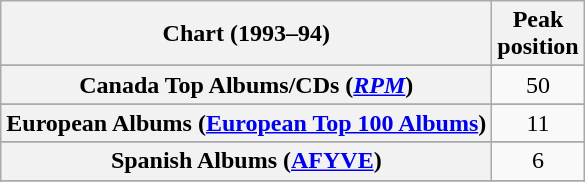<table class="wikitable sortable plainrowheaders" style="text-align:center">
<tr>
<th>Chart (1993–94)</th>
<th>Peak<br>position</th>
</tr>
<tr>
</tr>
<tr>
</tr>
<tr>
<th scope="row">Canada Top Albums/CDs (<em><a href='#'>RPM</a></em>)</th>
<td>50</td>
</tr>
<tr>
</tr>
<tr>
<th scope="row">European Albums (<a href='#'>European Top 100 Albums</a>)</th>
<td>11</td>
</tr>
<tr>
</tr>
<tr>
</tr>
<tr>
</tr>
<tr>
<th scope="row">Spanish Albums (<a href='#'>AFYVE</a>)</th>
<td>6</td>
</tr>
<tr>
</tr>
<tr>
</tr>
<tr>
</tr>
</table>
